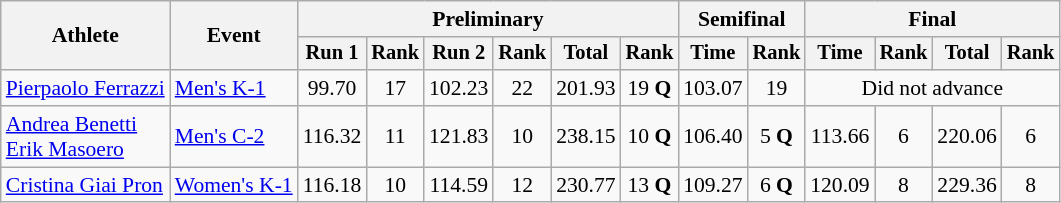<table class="wikitable" style="font-size:90%">
<tr>
<th rowspan="2">Athlete</th>
<th rowspan="2">Event</th>
<th colspan="6">Preliminary</th>
<th colspan="2">Semifinal</th>
<th colspan="4">Final</th>
</tr>
<tr style="font-size:95%">
<th>Run 1</th>
<th>Rank</th>
<th>Run 2</th>
<th>Rank</th>
<th>Total</th>
<th>Rank</th>
<th>Time</th>
<th>Rank</th>
<th>Time</th>
<th>Rank</th>
<th>Total</th>
<th>Rank</th>
</tr>
<tr align=center>
<td align=left><a href='#'>Pierpaolo Ferrazzi</a></td>
<td align=left><a href='#'>Men's K-1</a></td>
<td>99.70</td>
<td>17</td>
<td>102.23</td>
<td>22</td>
<td>201.93</td>
<td>19 <strong>Q</strong></td>
<td>103.07</td>
<td>19</td>
<td colspan=4>Did not advance</td>
</tr>
<tr align=center>
<td align=left><a href='#'>Andrea Benetti</a><br><a href='#'>Erik Masoero</a></td>
<td align=left><a href='#'>Men's C-2</a></td>
<td>116.32</td>
<td>11</td>
<td>121.83</td>
<td>10</td>
<td>238.15</td>
<td>10 <strong>Q</strong></td>
<td>106.40</td>
<td>5 <strong>Q</strong></td>
<td>113.66</td>
<td>6</td>
<td>220.06</td>
<td>6</td>
</tr>
<tr align=center>
<td align=left><a href='#'>Cristina Giai Pron</a></td>
<td align=left><a href='#'>Women's K-1</a></td>
<td>116.18</td>
<td>10</td>
<td>114.59</td>
<td>12</td>
<td>230.77</td>
<td>13 <strong>Q</strong></td>
<td>109.27</td>
<td>6 <strong>Q</strong></td>
<td>120.09</td>
<td>8</td>
<td>229.36</td>
<td>8</td>
</tr>
</table>
